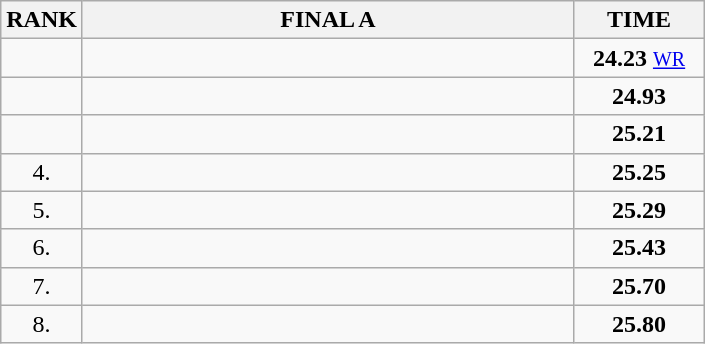<table class="wikitable">
<tr>
<th>RANK</th>
<th style="width: 20em">FINAL A</th>
<th style="width: 5em">TIME</th>
</tr>
<tr>
<td align="center"></td>
<td></td>
<td align="center"><strong>24.23</strong> <small><a href='#'>WR</a></small></td>
</tr>
<tr>
<td align="center"></td>
<td></td>
<td align="center"><strong>24.93</strong></td>
</tr>
<tr>
<td align="center"></td>
<td></td>
<td align="center"><strong>25.21</strong></td>
</tr>
<tr>
<td align="center">4.</td>
<td></td>
<td align="center"><strong>25.25</strong></td>
</tr>
<tr>
<td align="center">5.</td>
<td></td>
<td align="center"><strong>25.29</strong></td>
</tr>
<tr>
<td align="center">6.</td>
<td></td>
<td align="center"><strong>25.43</strong></td>
</tr>
<tr>
<td align="center">7.</td>
<td></td>
<td align="center"><strong>25.70</strong></td>
</tr>
<tr>
<td align="center">8.</td>
<td></td>
<td align="center"><strong>25.80</strong></td>
</tr>
</table>
